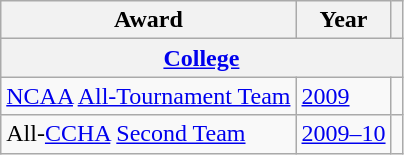<table class="wikitable">
<tr>
<th>Award</th>
<th>Year</th>
<th></th>
</tr>
<tr>
<th colspan="3"><a href='#'>College</a></th>
</tr>
<tr>
<td><a href='#'>NCAA</a> <a href='#'>All-Tournament Team</a></td>
<td><a href='#'>2009</a></td>
<td></td>
</tr>
<tr>
<td>All-<a href='#'>CCHA</a> <a href='#'>Second Team</a></td>
<td><a href='#'>2009–10</a></td>
<td></td>
</tr>
</table>
